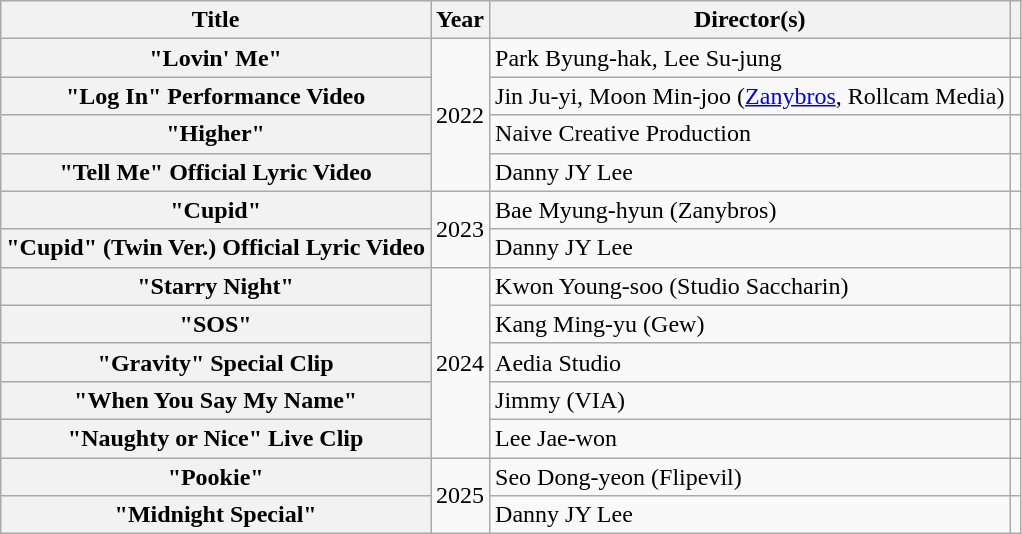<table class="wikitable plainrowheaders" style="text-align:center">
<tr>
<th scope="col">Title</th>
<th scope="col">Year</th>
<th scope="col">Director(s)</th>
<th scope="col"></th>
</tr>
<tr>
<th scope="row">"Lovin' Me"</th>
<td rowspan="4">2022</td>
<td style="text-align:left">Park Byung-hak, Lee Su-jung</td>
<td></td>
</tr>
<tr>
<th scope="row">"Log In" Performance Video</th>
<td style="text-align:left">Jin Ju-yi, Moon Min-joo (<a href='#'>Zanybros</a>, Rollcam Media)</td>
<td></td>
</tr>
<tr>
<th scope="row">"Higher"</th>
<td style="text-align:left">Naive Creative Production</td>
<td></td>
</tr>
<tr>
<th scope="row">"Tell Me" Official Lyric Video</th>
<td style="text-align:left">Danny JY Lee</td>
<td></td>
</tr>
<tr>
<th scope="row">"Cupid"</th>
<td rowspan="2">2023</td>
<td style="text-align:left">Bae Myung-hyun (Zanybros)</td>
<td></td>
</tr>
<tr>
<th scope="row">"Cupid" (Twin Ver.) Official Lyric Video</th>
<td style="text-align:left">Danny JY Lee</td>
<td></td>
</tr>
<tr>
<th scope="row">"Starry Night"</th>
<td rowspan="5">2024</td>
<td style="text-align:left">Kwon Young-soo (Studio Saccharin)</td>
<td></td>
</tr>
<tr>
<th scope="row">"SOS"</th>
<td style="text-align:left">Kang Ming-yu (Gew)</td>
<td></td>
</tr>
<tr>
<th scope="row">"Gravity" Special Clip</th>
<td style="text-align:left">Aedia Studio</td>
<td></td>
</tr>
<tr>
<th scope="row">"When You Say My Name"</th>
<td style="text-align:left">Jimmy (VIA)</td>
<td></td>
</tr>
<tr>
<th scope="row">"Naughty or Nice" Live Clip</th>
<td style="text-align:left">Lee Jae-won</td>
<td></td>
</tr>
<tr>
<th scope="row">"Pookie"</th>
<td rowspan="2">2025</td>
<td style="text-align:left">Seo Dong-yeon (Flipevil)</td>
<td></td>
</tr>
<tr>
<th scope="row">"Midnight Special"</th>
<td style="text-align:left">Danny JY Lee</td>
<td></td>
</tr>
</table>
